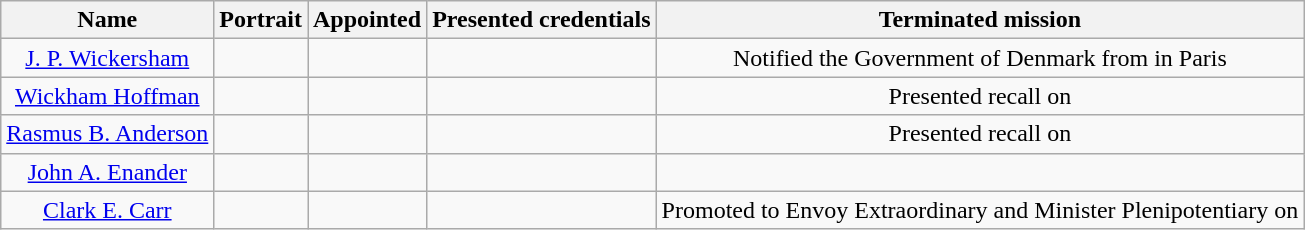<table class = "wikitable" | style = "text-align:center;">
<tr>
<th>Name</th>
<th>Portrait</th>
<th>Appointed</th>
<th>Presented credentials</th>
<th class = date>Terminated mission</th>
</tr>
<tr>
<td><a href='#'>J. P. Wickersham</a></td>
<td></td>
<td></td>
<td></td>
<td>Notified the Government of Denmark from in Paris </td>
</tr>
<tr>
<td><a href='#'>Wickham Hoffman</a></td>
<td></td>
<td></td>
<td></td>
<td>Presented recall on </td>
</tr>
<tr>
<td><a href='#'>Rasmus B. Anderson</a></td>
<td></td>
<td></td>
<td></td>
<td>Presented recall on </td>
</tr>
<tr>
<td><a href='#'>John A. Enander</a></td>
<td></td>
<td></td>
<td></td>
<td></td>
</tr>
<tr>
<td><a href='#'>Clark E. Carr</a></td>
<td></td>
<td></td>
<td></td>
<td>Promoted to Envoy Extraordinary and Minister Plenipotentiary on </td>
</tr>
</table>
